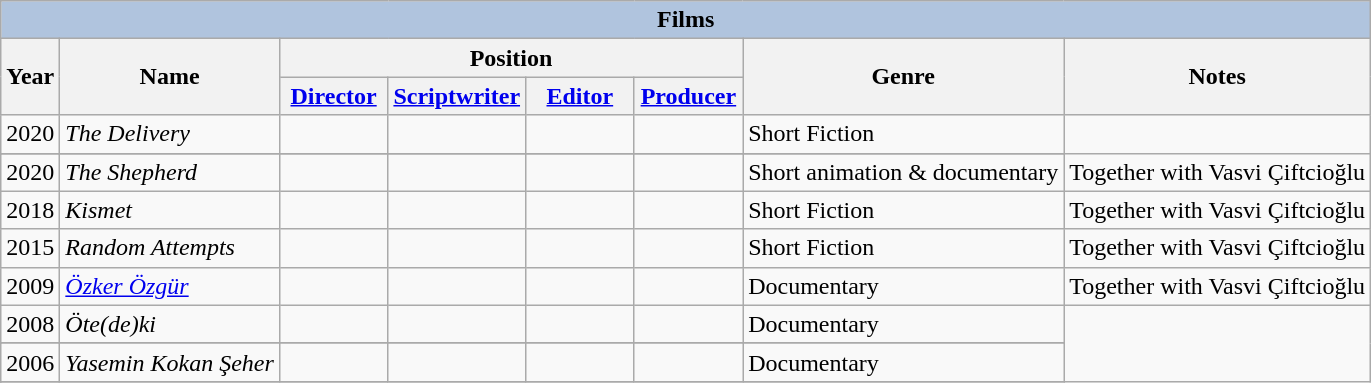<table class="wikitable" | border="2" cellpadding="4" background: #f9f9f9;>
<tr align="center">
<th colspan=8 style="background:#B0C4DE;">Films</th>
</tr>
<tr>
<th style="background:#CCCCCCC;" rowspan="2">Year</th>
<th style="background:#CCCCCCC;" rowspan="2">Name</th>
<th style="background:#CCCCCCC;" colspan="4">Position</th>
<th style="background:#CCCCCCC;" rowspan="2">Genre</th>
<th style="background:#CCCCCCC;" rowspan="2">Notes</th>
</tr>
<tr>
<th width=65><a href='#'>Director</a></th>
<th width=65><a href='#'>Scriptwriter</a></th>
<th width=65><a href='#'>Editor</a></th>
<th width=65><a href='#'>Producer</a></th>
</tr>
<tr>
<td>2020</td>
<td><em>The Delivery</em></td>
<td></td>
<td></td>
<td></td>
<td></td>
<td>Short Fiction</td>
</tr>
<tr>
</tr>
<tr>
<td>2020</td>
<td><em>The Shepherd</em></td>
<td></td>
<td></td>
<td></td>
<td></td>
<td>Short animation & documentary</td>
<td>Together with Vasvi Çiftcioğlu</td>
</tr>
<tr>
<td>2018</td>
<td><em>Kismet</em></td>
<td></td>
<td></td>
<td></td>
<td></td>
<td>Short Fiction</td>
<td>Together with Vasvi Çiftcioğlu</td>
</tr>
<tr>
<td>2015</td>
<td><em>Random Attempts</em></td>
<td></td>
<td></td>
<td></td>
<td></td>
<td>Short Fiction</td>
<td>Together with Vasvi Çiftcioğlu</td>
</tr>
<tr>
<td>2009</td>
<td><em><a href='#'>Özker Özgür</a></em></td>
<td></td>
<td></td>
<td></td>
<td></td>
<td>Documentary</td>
<td>Together with Vasvi Çiftcioğlu</td>
</tr>
<tr>
<td>2008</td>
<td><em>Öte(de)ki</em></td>
<td></td>
<td></td>
<td></td>
<td></td>
<td>Documentary</td>
</tr>
<tr>
</tr>
<tr>
<td>2006</td>
<td><em>Yasemin Kokan Şeher</em></td>
<td></td>
<td></td>
<td></td>
<td></td>
<td>Documentary</td>
</tr>
<tr>
</tr>
<tr>
</tr>
</table>
